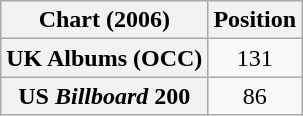<table class="wikitable sortable plainrowheaders" style="text-align:center">
<tr>
<th scope="col">Chart (2006)</th>
<th scope="col">Position</th>
</tr>
<tr>
<th scope="row">UK Albums (OCC)</th>
<td>131</td>
</tr>
<tr>
<th scope="row">US <em>Billboard</em> 200</th>
<td>86</td>
</tr>
</table>
